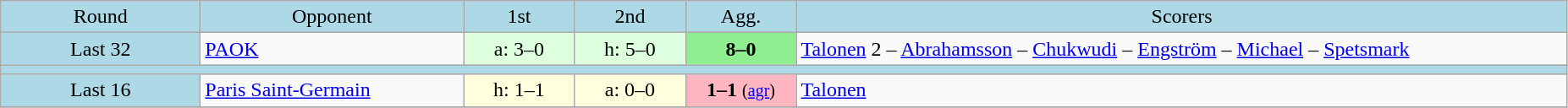<table class="wikitable" style="text-align:center">
<tr bgcolor=lightblue>
<td width=150px>Round</td>
<td width=200px>Opponent</td>
<td width=80px>1st</td>
<td width=80px>2nd</td>
<td width=80px>Agg.</td>
<td width=600px>Scorers</td>
</tr>
<tr>
<td bgcolor=lightblue>Last 32</td>
<td align=left> <a href='#'>PAOK</a></td>
<td bgcolor="#ddffdd">a: 3–0</td>
<td bgcolor="#ddffdd">h: 5–0</td>
<td bgcolor=lightgreen><strong>8–0</strong></td>
<td align=left><a href='#'>Talonen</a> 2 – <a href='#'>Abrahamsson</a> – <a href='#'>Chukwudi</a> – <a href='#'>Engström</a> – <a href='#'>Michael</a> – <a href='#'>Spetsmark</a></td>
</tr>
<tr bgcolor=lightblue>
<td colspan=6></td>
</tr>
<tr>
<td bgcolor=lightblue>Last 16</td>
<td align=left> <a href='#'>Paris Saint-Germain</a></td>
<td bgcolor="#ffffdd">h: 1–1</td>
<td bgcolor="#ffffdd">a: 0–0</td>
<td bgcolor=lightpink><strong>1–1</strong> <small>(<a href='#'>agr</a>)</small></td>
<td align=left><a href='#'>Talonen</a></td>
</tr>
<tr>
</tr>
</table>
